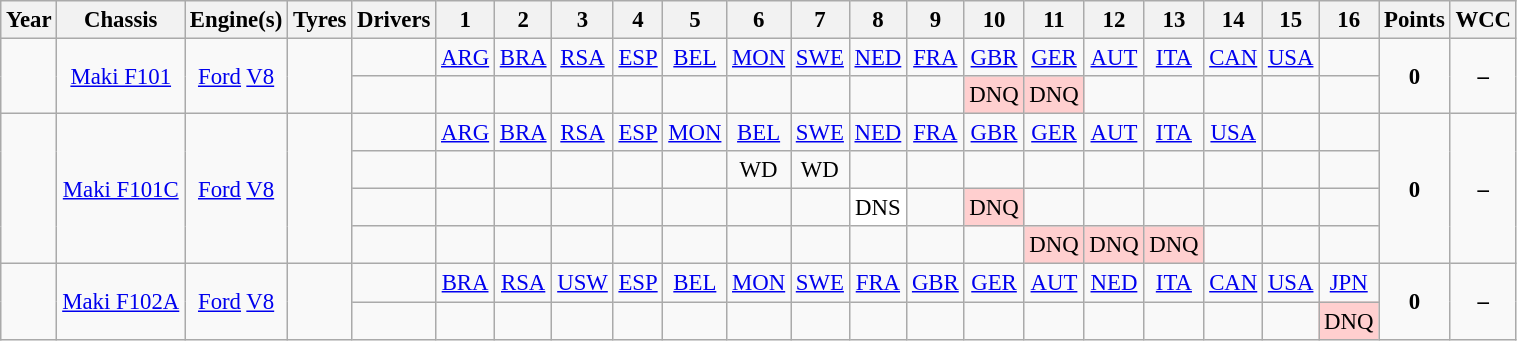<table class="wikitable" style="text-align:center; font-size:95%">
<tr>
<th>Year</th>
<th>Chassis</th>
<th>Engine(s)</th>
<th>Tyres</th>
<th>Drivers</th>
<th>1</th>
<th>2</th>
<th>3</th>
<th>4</th>
<th>5</th>
<th>6</th>
<th>7</th>
<th>8</th>
<th>9</th>
<th>10</th>
<th>11</th>
<th>12</th>
<th>13</th>
<th>14</th>
<th>15</th>
<th>16</th>
<th>Points</th>
<th>WCC</th>
</tr>
<tr>
<td rowspan="2"></td>
<td rowspan="2"><a href='#'>Maki F101</a></td>
<td rowspan="2"><a href='#'>Ford</a> <a href='#'>V8</a></td>
<td rowspan="2"></td>
<td></td>
<td><a href='#'>ARG</a></td>
<td><a href='#'>BRA</a></td>
<td><a href='#'>RSA</a></td>
<td><a href='#'>ESP</a></td>
<td><a href='#'>BEL</a></td>
<td><a href='#'>MON</a></td>
<td><a href='#'>SWE</a></td>
<td><a href='#'>NED</a></td>
<td><a href='#'>FRA</a></td>
<td><a href='#'>GBR</a></td>
<td><a href='#'>GER</a></td>
<td><a href='#'>AUT</a></td>
<td><a href='#'>ITA</a></td>
<td><a href='#'>CAN</a></td>
<td><a href='#'>USA</a></td>
<td></td>
<td rowspan="2"><strong>0</strong></td>
<td rowspan="2"><strong>–</strong></td>
</tr>
<tr>
<td align="left"></td>
<td></td>
<td></td>
<td></td>
<td></td>
<td></td>
<td></td>
<td></td>
<td></td>
<td></td>
<td style="background:#ffcfcf;">DNQ</td>
<td style="background:#ffcfcf;">DNQ</td>
<td></td>
<td></td>
<td></td>
<td></td>
<td></td>
</tr>
<tr>
<td rowspan="4"></td>
<td rowspan="4"><a href='#'>Maki F101C</a></td>
<td rowspan="4"><a href='#'>Ford</a> <a href='#'>V8</a></td>
<td rowspan="4"><br></td>
<td></td>
<td><a href='#'>ARG</a></td>
<td><a href='#'>BRA</a></td>
<td><a href='#'>RSA</a></td>
<td><a href='#'>ESP</a></td>
<td><a href='#'>MON</a></td>
<td><a href='#'>BEL</a></td>
<td><a href='#'>SWE</a></td>
<td><a href='#'>NED</a></td>
<td><a href='#'>FRA</a></td>
<td><a href='#'>GBR</a></td>
<td><a href='#'>GER</a></td>
<td><a href='#'>AUT</a></td>
<td><a href='#'>ITA</a></td>
<td><a href='#'>USA</a></td>
<td></td>
<td></td>
<td rowspan="4"><strong>0</strong></td>
<td rowspan="4"><strong>–</strong></td>
</tr>
<tr>
<td align="left"></td>
<td></td>
<td></td>
<td></td>
<td></td>
<td></td>
<td>WD</td>
<td>WD</td>
<td></td>
<td></td>
<td></td>
<td></td>
<td></td>
<td></td>
<td></td>
<td></td>
<td></td>
</tr>
<tr>
<td align="left"></td>
<td></td>
<td></td>
<td></td>
<td></td>
<td></td>
<td></td>
<td></td>
<td style="background:#ffffff;">DNS</td>
<td></td>
<td style="background:#FFCFCF;">DNQ</td>
<td></td>
<td></td>
<td></td>
<td></td>
<td></td>
<td></td>
</tr>
<tr>
<td align="left"></td>
<td></td>
<td></td>
<td></td>
<td></td>
<td></td>
<td></td>
<td></td>
<td></td>
<td></td>
<td></td>
<td style="background:#FFCFCF;">DNQ</td>
<td style="background:#FFCFCF;">DNQ</td>
<td style="background:#FFCFCF;">DNQ</td>
<td></td>
<td></td>
<td></td>
</tr>
<tr>
<td rowspan="2"></td>
<td rowspan="2"><a href='#'>Maki F102A</a></td>
<td rowspan="2"><a href='#'>Ford</a> <a href='#'>V8</a></td>
<td rowspan="2"></td>
<td></td>
<td><a href='#'>BRA</a></td>
<td><a href='#'>RSA</a></td>
<td><a href='#'>USW</a></td>
<td><a href='#'>ESP</a></td>
<td><a href='#'>BEL</a></td>
<td><a href='#'>MON</a></td>
<td><a href='#'>SWE</a></td>
<td><a href='#'>FRA</a></td>
<td><a href='#'>GBR</a></td>
<td><a href='#'>GER</a></td>
<td><a href='#'>AUT</a></td>
<td><a href='#'>NED</a></td>
<td><a href='#'>ITA</a></td>
<td><a href='#'>CAN</a></td>
<td><a href='#'>USA</a></td>
<td><a href='#'>JPN</a></td>
<td rowspan="2"><strong>0</strong></td>
<td rowspan="2"><strong>–</strong></td>
</tr>
<tr>
<td align="left"></td>
<td></td>
<td></td>
<td></td>
<td></td>
<td></td>
<td></td>
<td></td>
<td></td>
<td></td>
<td></td>
<td></td>
<td></td>
<td></td>
<td></td>
<td></td>
<td style="background:#FFCFCF;">DNQ</td>
</tr>
</table>
